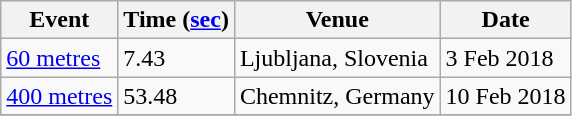<table class=wikitable>
<tr>
<th>Event</th>
<th>Time (<a href='#'>sec</a>)</th>
<th>Venue</th>
<th>Date</th>
</tr>
<tr>
<td><a href='#'>60 metres</a></td>
<td>7.43</td>
<td>Ljubljana, Slovenia</td>
<td>3 Feb 2018</td>
</tr>
<tr>
<td><a href='#'>400 metres</a></td>
<td>53.48</td>
<td>Chemnitz, Germany</td>
<td>10 Feb 2018</td>
</tr>
<tr>
</tr>
</table>
